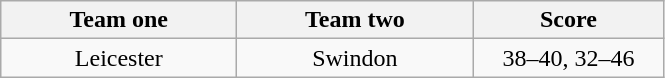<table class="wikitable" style="text-align: center">
<tr>
<th width=150>Team one</th>
<th width=150>Team two</th>
<th width=120>Score</th>
</tr>
<tr>
<td>Leicester</td>
<td>Swindon</td>
<td>38–40, 32–46</td>
</tr>
</table>
